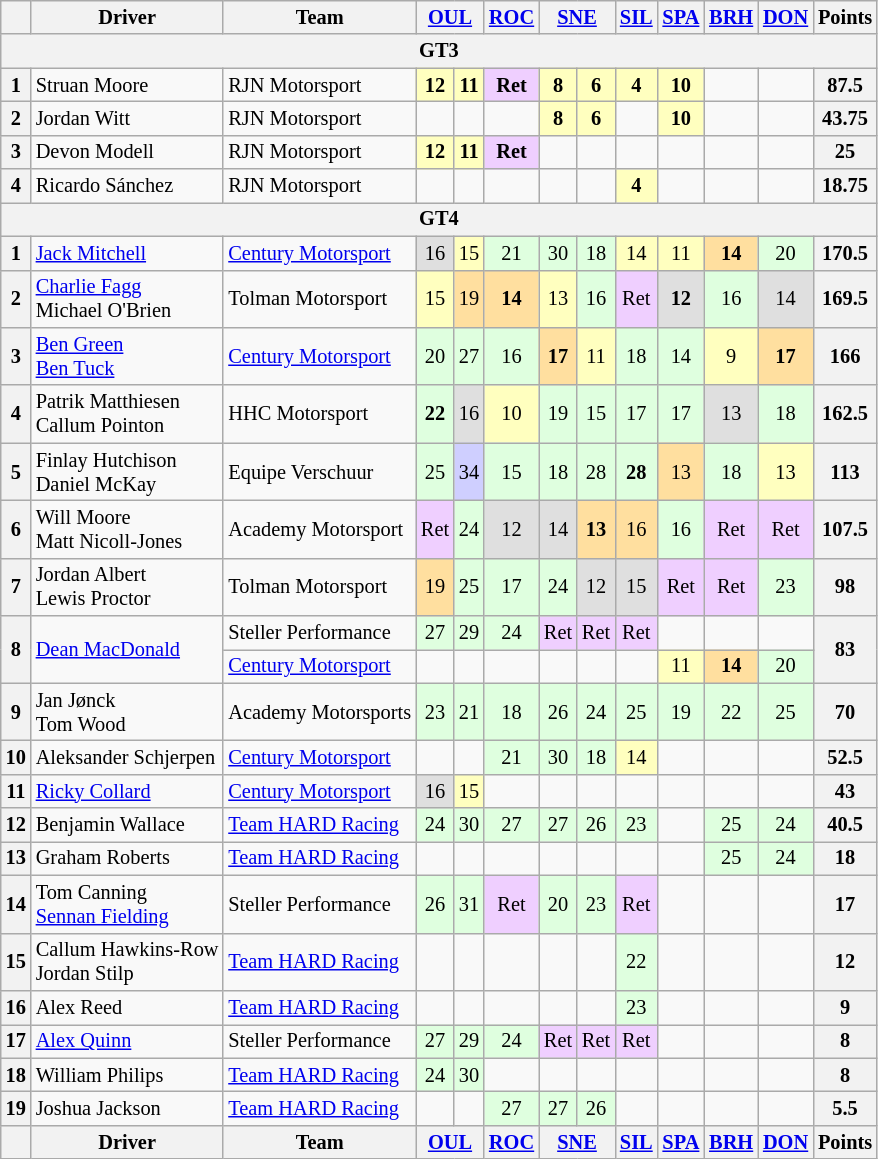<table class="wikitable" style="font-size: 85%; text-align:center;">
<tr>
<th></th>
<th>Driver</th>
<th>Team</th>
<th colspan=2><a href='#'>OUL</a></th>
<th><a href='#'>ROC</a></th>
<th colspan=2><a href='#'>SNE</a></th>
<th><a href='#'>SIL</a></th>
<th><a href='#'>SPA</a></th>
<th><a href='#'>BRH</a></th>
<th><a href='#'>DON</a></th>
<th>Points</th>
</tr>
<tr>
<th colspan=13>GT3</th>
</tr>
<tr>
<th>1</th>
<td align=left> Struan Moore</td>
<td align=left> RJN Motorsport</td>
<td style="background:#FFFFBF;"><strong>12</strong></td>
<td style="background:#FFFFBF;"><strong>11</strong></td>
<td style="background:#EFCFFF;"><strong>Ret</strong></td>
<td style="background:#FFFFBF;"><strong>8</strong></td>
<td style="background:#FFFFBF;"><strong>6</strong></td>
<td style="background:#FFFFBF;"><strong>4</strong></td>
<td style="background:#FFFFBF;"><strong>10</strong></td>
<td></td>
<td></td>
<th>87.5</th>
</tr>
<tr>
<th>2</th>
<td align=left> Jordan Witt</td>
<td align=left> RJN Motorsport</td>
<td></td>
<td></td>
<td></td>
<td style="background:#FFFFBF;"><strong>8</strong></td>
<td style="background:#FFFFBF;"><strong>6</strong></td>
<td></td>
<td style="background:#FFFFBF;"><strong>10</strong></td>
<td></td>
<td></td>
<th>43.75</th>
</tr>
<tr>
<th>3</th>
<td align=left> Devon Modell</td>
<td align=left> RJN Motorsport</td>
<td style="background:#FFFFBF;"><strong>12</strong></td>
<td style="background:#FFFFBF;"><strong>11</strong></td>
<td style="background:#EFCFFF;"><strong>Ret</strong></td>
<td></td>
<td></td>
<td></td>
<td></td>
<td></td>
<td></td>
<th>25</th>
</tr>
<tr>
<th>4</th>
<td align=left> Ricardo Sánchez</td>
<td align=left> RJN Motorsport</td>
<td></td>
<td></td>
<td></td>
<td></td>
<td></td>
<td style="background:#FFFFBF;"><strong>4</strong></td>
<td></td>
<td></td>
<td></td>
<th>18.75</th>
</tr>
<tr>
<th colspan=13>GT4</th>
</tr>
<tr>
<th>1</th>
<td align=left> <a href='#'>Jack Mitchell</a></td>
<td align=left> <a href='#'>Century Motorsport</a></td>
<td style="background:#DFDFDF;">16</td>
<td style="background:#FFFFBF;">15</td>
<td style="background:#DFFFDF;">21</td>
<td style="background:#DFFFDF;">30</td>
<td style="background:#DFFFDF;">18</td>
<td style="background:#FFFFBF;">14</td>
<td style="background:#FFFFBF;">11</td>
<td style="background:#FFDF9F;"><strong>14</strong></td>
<td style="background:#DFFFDF;">20</td>
<th>170.5</th>
</tr>
<tr>
<th>2</th>
<td align=left> <a href='#'>Charlie Fagg</a><br> Michael O'Brien</td>
<td align=left> Tolman Motorsport</td>
<td style="background:#FFFFBF;">15</td>
<td style="background:#FFDF9F;">19</td>
<td style="background:#FFDF9F;"><strong>14</strong></td>
<td style="background:#FFFFBF;">13</td>
<td style="background:#DFFFDF;">16</td>
<td style="background:#EFCFFF;">Ret</td>
<td style="background:#DFDFDF;"><strong>12</strong></td>
<td style="background:#DFFFDF;">16</td>
<td style="background:#DFDFDF;">14</td>
<th>169.5</th>
</tr>
<tr>
<th>3</th>
<td align=left> <a href='#'>Ben Green</a><br> <a href='#'>Ben Tuck</a></td>
<td align=left> <a href='#'>Century Motorsport</a></td>
<td style="background:#DFFFDF;">20</td>
<td style="background:#DFFFDF;">27</td>
<td style="background:#DFFFDF;">16</td>
<td style="background:#FFDF9F;"><strong>17</strong></td>
<td style="background:#FFFFBF;">11</td>
<td style="background:#DFFFDF;">18</td>
<td style="background:#DFFFDF;">14</td>
<td style="background:#FFFFBF;">9</td>
<td style="background:#FFDF9F;"><strong>17</strong></td>
<th>166</th>
</tr>
<tr>
<th>4</th>
<td align=left> Patrik Matthiesen<br> Callum Pointon</td>
<td align=left> HHC Motorsport</td>
<td style="background:#DFFFDF;"><strong>22</strong></td>
<td style="background:#DFDFDF;">16</td>
<td style="background:#FFFFBF;">10</td>
<td style="background:#DFFFDF;">19</td>
<td style="background:#DFFFDF;">15</td>
<td style="background:#DFFFDF;">17</td>
<td style="background:#DFFFDF;">17</td>
<td style="background:#DFDFDF;">13</td>
<td style="background:#DFFFDF;">18</td>
<th>162.5</th>
</tr>
<tr>
<th>5</th>
<td align=left> Finlay Hutchison<br> Daniel McKay</td>
<td align=left> Equipe Verschuur</td>
<td style="background:#DFFFDF;">25</td>
<td style="background:#CFCFFF;">34</td>
<td style="background:#DFFFDF;">15</td>
<td style="background:#DFFFDF;">18</td>
<td style="background:#DFFFDF;">28</td>
<td style="background:#DFFFDF;"><strong>28</strong></td>
<td style="background:#FFDF9F;">13</td>
<td style="background:#DFFFDF;">18</td>
<td style="background:#FFFFBF;">13</td>
<th>113</th>
</tr>
<tr>
<th>6</th>
<td align=left> Will Moore<br> Matt Nicoll-Jones</td>
<td align=left> Academy Motorsport</td>
<td style="background:#EFCFFF;">Ret</td>
<td style="background:#DFFFDF;">24</td>
<td style="background:#DFDFDF;">12</td>
<td style="background:#DFDFDF;">14</td>
<td style="background:#FFDF9F;"><strong>13</strong></td>
<td style="background:#FFDF9F;">16</td>
<td style="background:#DFFFDF;">16</td>
<td style="background:#EFCFFF;">Ret</td>
<td style="background:#EFCFFF;">Ret</td>
<th>107.5</th>
</tr>
<tr>
<th>7</th>
<td align=left> Jordan Albert<br> Lewis Proctor</td>
<td align=left> Tolman Motorsport</td>
<td style="background:#FFDF9F;">19</td>
<td style="background:#DFFFDF;">25</td>
<td style="background:#DFFFDF;">17</td>
<td style="background:#DFFFDF;">24</td>
<td style="background:#DFDFDF;">12</td>
<td style="background:#DFDFDF;">15</td>
<td style="background:#EFCFFF;">Ret</td>
<td style="background:#EFCFFF;">Ret</td>
<td style="background:#DFFFDF;">23</td>
<th>98</th>
</tr>
<tr>
<th rowspan=2>8</th>
<td rowspan=2 align=left> <a href='#'>Dean MacDonald</a></td>
<td align=left> Steller Performance</td>
<td style="background:#DFFFDF;">27</td>
<td style="background:#DFFFDF;">29</td>
<td style="background:#DFFFDF;">24</td>
<td style="background:#EFCFFF;">Ret</td>
<td style="background:#EFCFFF;">Ret</td>
<td style="background:#EFCFFF;">Ret</td>
<td></td>
<td></td>
<td></td>
<th rowspan=2>83</th>
</tr>
<tr>
<td align=left> <a href='#'>Century Motorsport</a></td>
<td></td>
<td></td>
<td></td>
<td></td>
<td></td>
<td></td>
<td style="background:#FFFFBF;">11</td>
<td style="background:#FFDF9F;"><strong>14</strong></td>
<td style="background:#DFFFDF;">20</td>
</tr>
<tr>
<th>9</th>
<td align=left> Jan Jønck<br> Tom Wood</td>
<td align=left> Academy Motorsports</td>
<td style="background:#DFFFDF;">23</td>
<td style="background:#DFFFDF;">21</td>
<td style="background:#DFFFDF;">18</td>
<td style="background:#DFFFDF;">26</td>
<td style="background:#DFFFDF;">24</td>
<td style="background:#DFFFDF;">25</td>
<td style="background:#DFFFDF;">19</td>
<td style="background:#DFFFDF;">22</td>
<td style="background:#DFFFDF;">25</td>
<th>70</th>
</tr>
<tr>
<th>10</th>
<td align=left> Aleksander Schjerpen</td>
<td align=left> <a href='#'>Century Motorsport</a></td>
<td></td>
<td></td>
<td style="background:#DFFFDF;">21</td>
<td style="background:#DFFFDF;">30</td>
<td style="background:#DFFFDF;">18</td>
<td style="background:#FFFFBF;">14</td>
<td></td>
<td></td>
<td></td>
<th>52.5</th>
</tr>
<tr>
<th>11</th>
<td align=left> <a href='#'>Ricky Collard</a></td>
<td align=left> <a href='#'>Century Motorsport</a></td>
<td style="background:#DFDFDF;">16</td>
<td style="background:#FFFFBF;">15</td>
<td></td>
<td></td>
<td></td>
<td></td>
<td></td>
<td></td>
<td></td>
<th>43</th>
</tr>
<tr>
<th>12</th>
<td align=left> Benjamin Wallace</td>
<td align=left> <a href='#'>Team HARD Racing</a></td>
<td style="background:#DFFFDF;">24</td>
<td style="background:#DFFFDF;">30</td>
<td style="background:#DFFFDF;">27</td>
<td style="background:#DFFFDF;">27</td>
<td style="background:#DFFFDF;">26</td>
<td style="background:#DFFFDF;">23</td>
<td></td>
<td style="background:#DFFFDF;">25</td>
<td style="background:#DFFFDF;">24</td>
<th>40.5</th>
</tr>
<tr>
<th>13</th>
<td align=left> Graham Roberts</td>
<td align=left> <a href='#'>Team HARD Racing</a></td>
<td></td>
<td></td>
<td></td>
<td></td>
<td></td>
<td></td>
<td></td>
<td style="background:#DFFFDF;">25</td>
<td style="background:#DFFFDF;">24</td>
<th>18</th>
</tr>
<tr>
<th>14</th>
<td align=left> Tom Canning<br> <a href='#'>Sennan Fielding</a></td>
<td align=left> Steller Performance</td>
<td style="background:#DFFFDF;">26</td>
<td style="background:#DFFFDF;">31</td>
<td style="background:#EFCFFF;">Ret</td>
<td style="background:#DFFFDF;">20</td>
<td style="background:#DFFFDF;">23</td>
<td style="background:#EFCFFF;">Ret</td>
<td></td>
<td></td>
<td></td>
<th>17</th>
</tr>
<tr>
<th>15</th>
<td align=left> Callum Hawkins-Row<br> Jordan Stilp</td>
<td align=left> <a href='#'>Team HARD Racing</a></td>
<td></td>
<td></td>
<td></td>
<td></td>
<td></td>
<td style="background:#DFFFDF;">22</td>
<td></td>
<td></td>
<td></td>
<th>12</th>
</tr>
<tr>
<th>16</th>
<td align=left> Alex Reed</td>
<td align=left> <a href='#'>Team HARD Racing</a></td>
<td></td>
<td></td>
<td></td>
<td></td>
<td></td>
<td style="background:#DFFFDF;">23</td>
<td></td>
<td></td>
<td></td>
<th>9</th>
</tr>
<tr>
<th>17</th>
<td align=left> <a href='#'>Alex Quinn</a></td>
<td align=left> Steller Performance</td>
<td style="background:#DFFFDF;">27</td>
<td style="background:#DFFFDF;">29</td>
<td style="background:#DFFFDF;">24</td>
<td style="background:#EFCFFF;">Ret</td>
<td style="background:#EFCFFF;">Ret</td>
<td style="background:#EFCFFF;">Ret</td>
<td></td>
<td></td>
<td></td>
<th>8</th>
</tr>
<tr>
<th>18</th>
<td align=left> William Philips</td>
<td align=left> <a href='#'>Team HARD Racing</a></td>
<td style="background:#DFFFDF;">24</td>
<td style="background:#DFFFDF;">30</td>
<td></td>
<td></td>
<td></td>
<td></td>
<td></td>
<td></td>
<td></td>
<th>8</th>
</tr>
<tr>
<th>19</th>
<td align=left> Joshua Jackson</td>
<td align=left> <a href='#'>Team HARD Racing</a></td>
<td></td>
<td></td>
<td style="background:#DFFFDF;">27</td>
<td style="background:#DFFFDF;">27</td>
<td style="background:#DFFFDF;">26</td>
<td></td>
<td></td>
<td></td>
<td></td>
<th>5.5</th>
</tr>
<tr>
<th></th>
<th>Driver</th>
<th>Team</th>
<th colspan=2><a href='#'>OUL</a></th>
<th><a href='#'>ROC</a></th>
<th colspan=2><a href='#'>SNE</a></th>
<th><a href='#'>SIL</a></th>
<th><a href='#'>SPA</a></th>
<th><a href='#'>BRH</a></th>
<th><a href='#'>DON</a></th>
<th>Points</th>
</tr>
</table>
